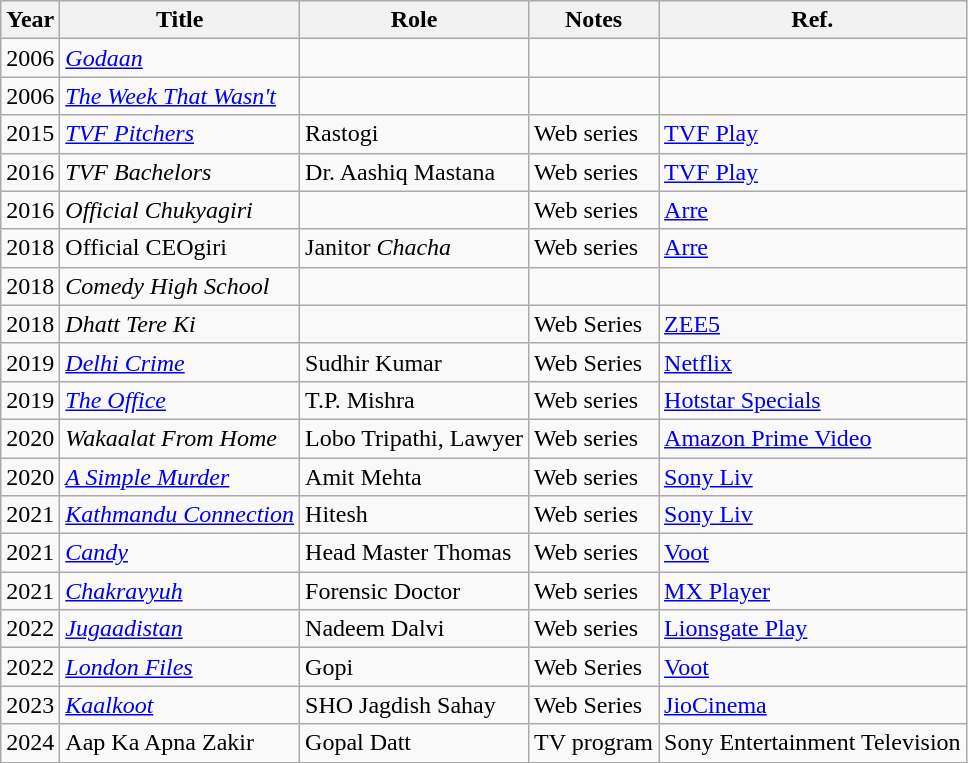<table class="wikitable sortable">
<tr>
<th>Year</th>
<th>Title</th>
<th>Role</th>
<th>Notes</th>
<th>Ref.</th>
</tr>
<tr>
<td>2006</td>
<td><em><a href='#'>Godaan</a></em></td>
<td></td>
<td></td>
<td></td>
</tr>
<tr>
<td>2006</td>
<td><em><a href='#'>The Week That Wasn't</a></em></td>
<td></td>
<td></td>
<td></td>
</tr>
<tr>
<td>2015</td>
<td><em><a href='#'>TVF Pitchers</a></em></td>
<td>Rastogi</td>
<td>Web series</td>
<td><a href='#'>TVF Play</a></td>
</tr>
<tr>
<td>2016</td>
<td><em>TVF Bachelors</em></td>
<td>Dr. Aashiq Mastana</td>
<td>Web series</td>
<td><a href='#'>TVF Play</a></td>
</tr>
<tr>
<td>2016</td>
<td><em>Official Chukyagiri</em></td>
<td></td>
<td>Web series</td>
<td><a href='#'>Arre</a></td>
</tr>
<tr>
<td>2018</td>
<td>Official CEOgiri</td>
<td>Janitor <em>Chacha</em></td>
<td>Web series</td>
<td><a href='#'>Arre</a></td>
</tr>
<tr>
<td>2018</td>
<td><em>Comedy High School</em></td>
<td></td>
<td></td>
<td></td>
</tr>
<tr>
<td>2018</td>
<td><em>Dhatt Tere Ki</em></td>
<td></td>
<td>Web Series</td>
<td><a href='#'>ZEE5</a></td>
</tr>
<tr>
<td>2019</td>
<td><em><a href='#'>Delhi Crime</a></em></td>
<td>Sudhir Kumar</td>
<td>Web Series</td>
<td><a href='#'>Netflix</a></td>
</tr>
<tr>
<td>2019</td>
<td><em><a href='#'>The Office</a></em></td>
<td>T.P. Mishra</td>
<td>Web series</td>
<td><a href='#'>Hotstar Specials</a></td>
</tr>
<tr>
<td>2020</td>
<td><em>Wakaalat From Home</em></td>
<td>Lobo Tripathi, Lawyer</td>
<td>Web series</td>
<td><a href='#'>Amazon Prime Video</a></td>
</tr>
<tr>
<td>2020</td>
<td><em><a href='#'>A Simple Murder</a></em></td>
<td>Amit Mehta</td>
<td>Web series</td>
<td><a href='#'>Sony Liv</a></td>
</tr>
<tr>
<td>2021</td>
<td><em><a href='#'>Kathmandu Connection</a></em></td>
<td>Hitesh</td>
<td>Web series</td>
<td><a href='#'>Sony Liv</a></td>
</tr>
<tr>
<td>2021</td>
<td><em><a href='#'>Candy</a></em></td>
<td>Head Master Thomas</td>
<td>Web series</td>
<td><a href='#'>Voot</a></td>
</tr>
<tr>
<td>2021</td>
<td><em><a href='#'>Chakravyuh</a></em></td>
<td>Forensic Doctor</td>
<td>Web series</td>
<td><a href='#'>MX Player</a></td>
</tr>
<tr>
<td>2022</td>
<td><em><a href='#'>Jugaadistan</a></em></td>
<td>Nadeem Dalvi</td>
<td>Web series</td>
<td><a href='#'>Lionsgate Play</a></td>
</tr>
<tr>
<td>2022</td>
<td><em><a href='#'>London Files</a></em></td>
<td>Gopi</td>
<td>Web Series</td>
<td><a href='#'>Voot</a></td>
</tr>
<tr>
<td>2023</td>
<td><em><a href='#'>Kaalkoot</a></em></td>
<td>SHO Jagdish Sahay</td>
<td>Web Series</td>
<td><a href='#'>JioCinema</a></td>
</tr>
<tr>
<td>2024</td>
<td>Aap Ka Apna Zakir</td>
<td>Gopal Datt</td>
<td>TV program</td>
<td>Sony Entertainment Television</td>
</tr>
</table>
